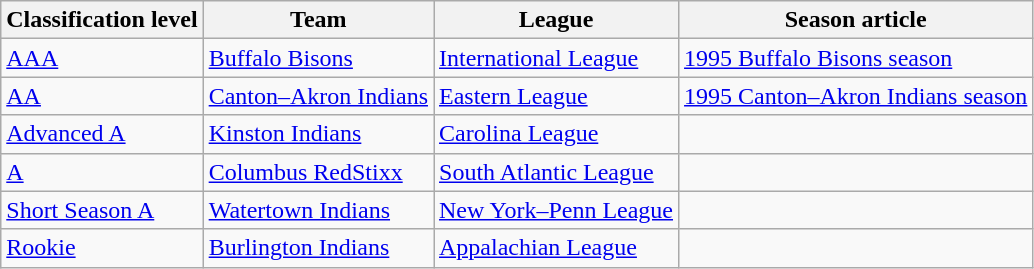<table class="wikitable">
<tr>
<th>Classification level</th>
<th>Team</th>
<th>League</th>
<th>Season article</th>
</tr>
<tr>
<td><a href='#'>AAA</a></td>
<td><a href='#'>Buffalo Bisons</a></td>
<td><a href='#'>International League</a></td>
<td><a href='#'>1995 Buffalo Bisons season</a></td>
</tr>
<tr>
<td><a href='#'>AA</a></td>
<td><a href='#'>Canton–Akron Indians</a></td>
<td><a href='#'>Eastern League</a></td>
<td><a href='#'>1995 Canton–Akron Indians season</a></td>
</tr>
<tr>
<td><a href='#'>Advanced A</a></td>
<td><a href='#'>Kinston Indians</a></td>
<td><a href='#'>Carolina League</a></td>
<td></td>
</tr>
<tr>
<td><a href='#'>A</a></td>
<td><a href='#'>Columbus RedStixx</a></td>
<td><a href='#'>South Atlantic League</a></td>
<td></td>
</tr>
<tr>
<td><a href='#'>Short Season A</a></td>
<td><a href='#'>Watertown Indians</a></td>
<td><a href='#'>New York–Penn League</a></td>
<td></td>
</tr>
<tr>
<td><a href='#'>Rookie</a></td>
<td><a href='#'>Burlington Indians</a></td>
<td><a href='#'>Appalachian League</a></td>
<td></td>
</tr>
</table>
